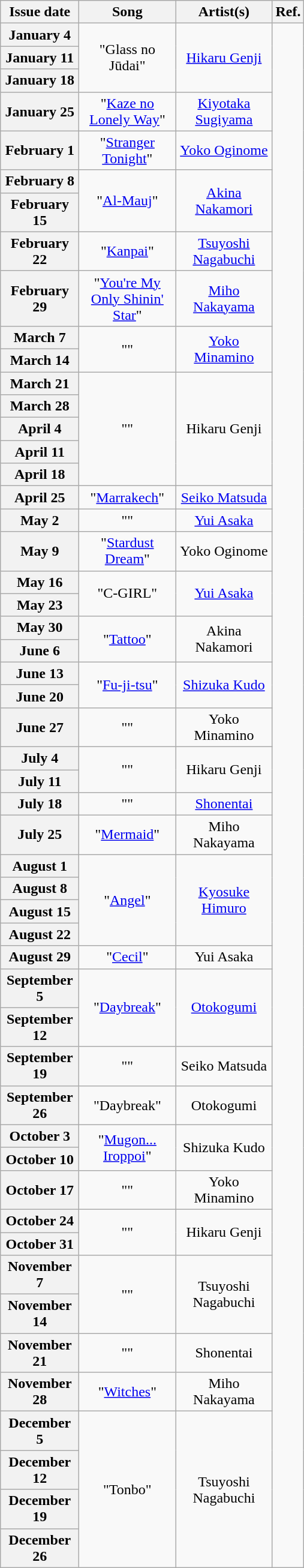<table class="wikitable plainrowheaders" style="text-align: center">
<tr>
<th width="80">Issue date</th>
<th width="100">Song</th>
<th width="100">Artist(s)</th>
<th width="20">Ref.</th>
</tr>
<tr>
<th scope="row">January 4</th>
<td rowspan="3">"Glass no Jūdai"</td>
<td rowspan="3"><a href='#'>Hikaru Genji</a></td>
<td rowspan="53"></td>
</tr>
<tr>
<th scope="row">January 11</th>
</tr>
<tr>
<th scope="row">January 18</th>
</tr>
<tr>
<th scope="row">January 25</th>
<td rowspan="1">"<a href='#'>Kaze no Lonely Way</a>"</td>
<td rowspan="1"><a href='#'>Kiyotaka Sugiyama</a></td>
</tr>
<tr>
<th scope="row">February 1</th>
<td rowspan="1">"<a href='#'>Stranger Tonight</a>"</td>
<td rowspan="1"><a href='#'>Yoko Oginome</a></td>
</tr>
<tr>
<th scope="row">February 8</th>
<td rowspan="2">"<a href='#'>Al-Mauj</a>"</td>
<td rowspan="2"><a href='#'>Akina Nakamori</a></td>
</tr>
<tr>
<th scope="row">February 15</th>
</tr>
<tr>
<th scope="row">February 22</th>
<td rowspan="1">"<a href='#'>Kanpai</a>"</td>
<td rowspan="1"><a href='#'>Tsuyoshi Nagabuchi</a></td>
</tr>
<tr>
<th scope="row">February 29</th>
<td rowspan="1">"<a href='#'>You're My Only Shinin' Star</a>"</td>
<td rowspan="1"><a href='#'>Miho Nakayama</a></td>
</tr>
<tr>
<th scope="row">March 7</th>
<td rowspan="2">""</td>
<td rowspan="2"><a href='#'>Yoko Minamino</a></td>
</tr>
<tr>
<th scope="row">March 14</th>
</tr>
<tr>
<th scope="row">March 21</th>
<td rowspan="5">""</td>
<td rowspan="5">Hikaru Genji</td>
</tr>
<tr>
<th scope="row">March 28</th>
</tr>
<tr>
<th scope="row">April 4</th>
</tr>
<tr>
<th scope="row">April 11</th>
</tr>
<tr>
<th scope="row">April 18</th>
</tr>
<tr>
<th scope="row">April 25</th>
<td rowspan="1">"<a href='#'>Marrakech</a>"</td>
<td rowspan="1"><a href='#'>Seiko Matsuda</a></td>
</tr>
<tr>
<th scope="row">May 2</th>
<td rowspan="1">""</td>
<td rowspan="1"><a href='#'>Yui Asaka</a></td>
</tr>
<tr>
<th scope="row">May 9</th>
<td rowspan="1">"<a href='#'>Stardust Dream</a>"</td>
<td rowspan="1">Yoko Oginome</td>
</tr>
<tr>
<th scope="row">May 16</th>
<td rowspan="2">"C-GIRL"</td>
<td rowspan="2"><a href='#'>Yui Asaka</a></td>
</tr>
<tr>
<th scope="row">May 23</th>
</tr>
<tr>
<th scope="row">May 30</th>
<td rowspan="2">"<a href='#'>Tattoo</a>"</td>
<td rowspan="2">Akina Nakamori</td>
</tr>
<tr>
<th scope="row">June 6</th>
</tr>
<tr>
<th scope="row">June 13</th>
<td rowspan="2">"<a href='#'>Fu-ji-tsu</a>"</td>
<td rowspan="2"><a href='#'>Shizuka Kudo</a></td>
</tr>
<tr>
<th scope="row">June 20</th>
</tr>
<tr>
<th scope="row">June 27</th>
<td rowspan="1">""</td>
<td rowspan="1">Yoko Minamino</td>
</tr>
<tr>
<th scope="row">July 4</th>
<td rowspan="2">""</td>
<td rowspan="2">Hikaru Genji</td>
</tr>
<tr>
<th scope="row">July 11</th>
</tr>
<tr>
<th scope="row">July 18</th>
<td rowspan="1">""</td>
<td rowspan="1"><a href='#'>Shonentai</a></td>
</tr>
<tr>
<th scope="row">July 25</th>
<td rowspan="1">"<a href='#'>Mermaid</a>"</td>
<td rowspan="1">Miho Nakayama</td>
</tr>
<tr>
<th scope="row">August 1</th>
<td rowspan="4">"<a href='#'>Angel</a>"</td>
<td rowspan="4"><a href='#'>Kyosuke Himuro</a></td>
</tr>
<tr>
<th scope="row">August 8</th>
</tr>
<tr>
<th scope="row">August 15</th>
</tr>
<tr>
<th scope="row">August 22</th>
</tr>
<tr>
<th scope="row">August 29</th>
<td rowspan="1">"<a href='#'>Cecil</a>"</td>
<td rowspan="1">Yui Asaka</td>
</tr>
<tr>
<th scope="row">September 5</th>
<td rowspan="2">"<a href='#'>Daybreak</a>"</td>
<td rowspan="2"><a href='#'>Otokogumi</a></td>
</tr>
<tr>
<th scope="row">September 12</th>
</tr>
<tr>
<th scope="row">September 19</th>
<td rowspan="1">""</td>
<td rowspan="1">Seiko Matsuda</td>
</tr>
<tr>
<th scope="row">September 26</th>
<td rowspan="1">"Daybreak"</td>
<td rowspan="1">Otokogumi</td>
</tr>
<tr>
<th scope="row">October 3</th>
<td rowspan="2">"<a href='#'>Mugon... Iroppoi</a>"</td>
<td rowspan="2">Shizuka Kudo</td>
</tr>
<tr>
<th scope="row">October 10</th>
</tr>
<tr>
<th scope="row">October 17</th>
<td rowspan="1">""</td>
<td rowspan="1">Yoko Minamino</td>
</tr>
<tr>
<th scope="row">October 24</th>
<td rowspan="2">""</td>
<td rowspan="2">Hikaru Genji</td>
</tr>
<tr>
<th scope="row">October 31</th>
</tr>
<tr>
<th scope="row">November 7</th>
<td rowspan="2">""</td>
<td rowspan="2">Tsuyoshi Nagabuchi</td>
</tr>
<tr>
<th scope="row">November 14</th>
</tr>
<tr>
<th scope="row">November 21</th>
<td rowspan="1">""</td>
<td rowspan="1">Shonentai</td>
</tr>
<tr>
<th scope="row">November 28</th>
<td rowspan="1">"<a href='#'>Witches</a>"</td>
<td rowspan="1">Miho Nakayama</td>
</tr>
<tr>
<th scope="row">December 5</th>
<td rowspan="5">"Tonbo"</td>
<td rowspan="5">Tsuyoshi Nagabuchi</td>
</tr>
<tr>
<th scope="row">December 12</th>
</tr>
<tr>
<th scope="row">December 19</th>
</tr>
<tr>
<th scope="row">December 26</th>
</tr>
</table>
